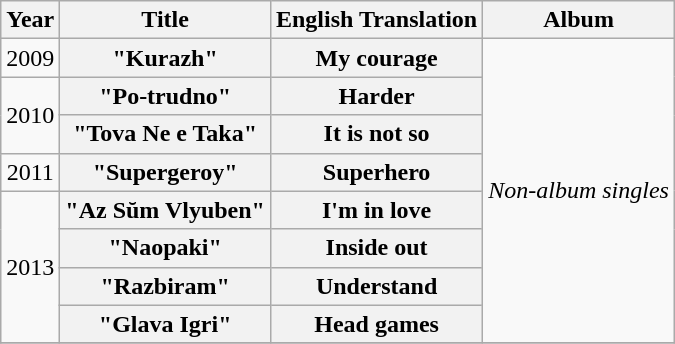<table class="wikitable plainrowheaders" style="text-align:center;">
<tr>
<th scope="col" rowspan="1">Year</th>
<th scope="col" rowspan="1">Title</th>
<th scope="col" rowspan="1">English Translation</th>
<th scope="col" rowspan="1">Album</th>
</tr>
<tr>
<td>2009</td>
<th scope="row">"Kurazh"</th>
<th scope="row">My courage</th>
<td rowspan="8"><em>Non-album singles</em></td>
</tr>
<tr>
<td rowspan="2">2010</td>
<th scope="row">"Po-trudno"</th>
<th scope="row">Harder</th>
</tr>
<tr>
<th scope="row">"Tova Ne e Taka"</th>
<th scope="row">It is not so</th>
</tr>
<tr>
<td>2011</td>
<th scope="row">"Supergeroy"</th>
<th scope="row">Superhero</th>
</tr>
<tr>
<td rowspan="4">2013</td>
<th scope="row">"Az Sŭm Vlyuben"</th>
<th scope="row">I'm in love</th>
</tr>
<tr>
<th scope="row">"Naopaki"</th>
<th scope="row">Inside out</th>
</tr>
<tr>
<th scope="row">"Razbiram"</th>
<th scope="row">Understand</th>
</tr>
<tr>
<th scope="row">"Glava Igri"</th>
<th scope="row">Head games</th>
</tr>
<tr>
</tr>
</table>
